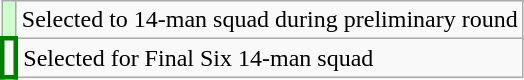<table class="wikitable">
<tr>
<td style="background: #ccffcc";></td>
<td>Selected to 14-man squad during preliminary round</td>
</tr>
<tr>
<td style="border:3px solid green";></td>
<td>Selected for Final Six 14-man squad</td>
</tr>
</table>
